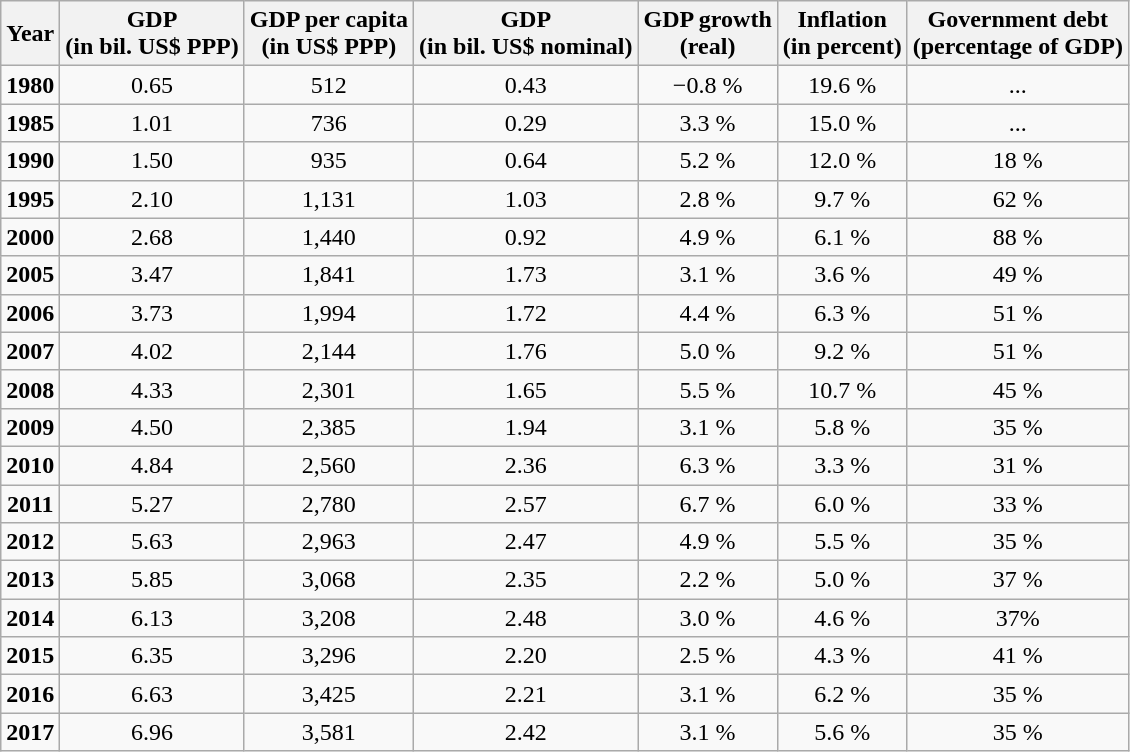<table class="wikitable" style="text-align:center; vertical-align:middle;">
<tr style="font-weight:bold;">
<th>Year</th>
<th>GDP<br>(in bil. US$ PPP)</th>
<th>GDP per capita<br>(in US$ PPP)</th>
<th>GDP<br>(in bil. US$ nominal)</th>
<th>GDP growth<br>(real)</th>
<th>Inflation<br>(in percent)</th>
<th>Government debt<br>(percentage of GDP)</th>
</tr>
<tr>
<td style="font-weight:bold;">1980</td>
<td>0.65</td>
<td>512</td>
<td>0.43</td>
<td>−0.8 %</td>
<td>19.6 %</td>
<td>...</td>
</tr>
<tr>
<td style="font-weight:bold;">1985</td>
<td>1.01</td>
<td>736</td>
<td>0.29</td>
<td>3.3 %</td>
<td>15.0 %</td>
<td>...</td>
</tr>
<tr>
<td style="font-weight:bold;">1990</td>
<td>1.50</td>
<td>935</td>
<td>0.64</td>
<td>5.2 %</td>
<td>12.0 %</td>
<td>18 %</td>
</tr>
<tr>
<td style="font-weight:bold;">1995</td>
<td>2.10</td>
<td>1,131</td>
<td>1.03</td>
<td>2.8 %</td>
<td>9.7 %</td>
<td>62 %</td>
</tr>
<tr>
<td style="font-weight:bold;">2000</td>
<td>2.68</td>
<td>1,440</td>
<td>0.92</td>
<td>4.9 %</td>
<td>6.1 %</td>
<td>88 %</td>
</tr>
<tr>
<td style="font-weight:bold;">2005</td>
<td>3.47</td>
<td>1,841</td>
<td>1.73</td>
<td>3.1 %</td>
<td>3.6 %</td>
<td>49 %</td>
</tr>
<tr>
<td style="font-weight:bold;">2006</td>
<td>3.73</td>
<td>1,994</td>
<td>1.72</td>
<td>4.4 %</td>
<td>6.3 %</td>
<td>51 %</td>
</tr>
<tr>
<td style="font-weight:bold;">2007</td>
<td>4.02</td>
<td>2,144</td>
<td>1.76</td>
<td>5.0 %</td>
<td>9.2 %</td>
<td>51 %</td>
</tr>
<tr>
<td style="font-weight:bold;">2008</td>
<td>4.33</td>
<td>2,301</td>
<td>1.65</td>
<td>5.5 %</td>
<td>10.7 %</td>
<td>45 %</td>
</tr>
<tr>
<td style="font-weight:bold;">2009</td>
<td>4.50</td>
<td>2,385</td>
<td>1.94</td>
<td>3.1 %</td>
<td>5.8 %</td>
<td>35 %</td>
</tr>
<tr>
<td style="font-weight:bold;">2010</td>
<td>4.84</td>
<td>2,560</td>
<td>2.36</td>
<td>6.3 %</td>
<td>3.3 %</td>
<td>31 %</td>
</tr>
<tr>
<td style="font-weight:bold;">2011</td>
<td>5.27</td>
<td>2,780</td>
<td>2.57</td>
<td>6.7 %</td>
<td>6.0 %</td>
<td>33 %</td>
</tr>
<tr>
<td style="font-weight:bold;">2012</td>
<td>5.63</td>
<td>2,963</td>
<td>2.47</td>
<td>4.9 %</td>
<td>5.5 %</td>
<td>35 %</td>
</tr>
<tr>
<td style="font-weight:bold;">2013</td>
<td>5.85</td>
<td>3,068</td>
<td>2.35</td>
<td>2.2 %</td>
<td>5.0 %</td>
<td>37 %</td>
</tr>
<tr>
<td style="font-weight:bold;">2014</td>
<td>6.13</td>
<td>3,208</td>
<td>2.48</td>
<td>3.0 %</td>
<td>4.6 %</td>
<td>37%</td>
</tr>
<tr>
<td style="font-weight:bold;">2015</td>
<td>6.35</td>
<td>3,296</td>
<td>2.20</td>
<td>2.5 %</td>
<td>4.3 %</td>
<td>41 %</td>
</tr>
<tr>
<td style="font-weight:bold;">2016</td>
<td>6.63</td>
<td>3,425</td>
<td>2.21</td>
<td>3.1 %</td>
<td>6.2 %</td>
<td>35 %</td>
</tr>
<tr>
<td style="font-weight:bold;">2017</td>
<td>6.96</td>
<td>3,581</td>
<td>2.42</td>
<td>3.1 %</td>
<td>5.6 %</td>
<td>35 %</td>
</tr>
</table>
